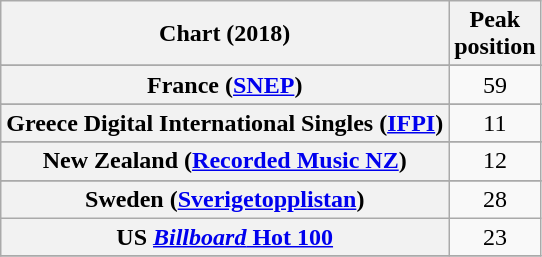<table class="wikitable sortable plainrowheaders" style="text-align:center">
<tr>
<th scope="col">Chart (2018)</th>
<th scope="col">Peak<br> position</th>
</tr>
<tr>
</tr>
<tr>
</tr>
<tr>
</tr>
<tr>
</tr>
<tr>
</tr>
<tr>
<th scope="row">France (<a href='#'>SNEP</a>)</th>
<td>59</td>
</tr>
<tr>
</tr>
<tr>
<th scope="row">Greece Digital International Singles (<a href='#'>IFPI</a>)</th>
<td>11</td>
</tr>
<tr>
</tr>
<tr>
</tr>
<tr>
</tr>
<tr>
</tr>
<tr>
<th scope="row">New Zealand (<a href='#'>Recorded Music NZ</a>)</th>
<td>12</td>
</tr>
<tr>
</tr>
<tr>
</tr>
<tr>
</tr>
<tr>
<th scope="row">Sweden (<a href='#'>Sverigetopplistan</a>)</th>
<td>28</td>
</tr>
<tr>
<th scope="row">US <a href='#'><em>Billboard</em> Hot 100</a></th>
<td>23</td>
</tr>
<tr>
</tr>
</table>
